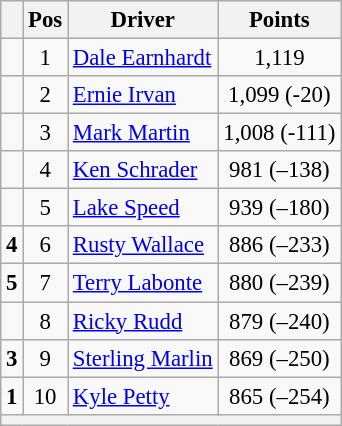<table class="wikitable" style="font-size: 95%;">
<tr>
<th></th>
<th>Pos</th>
<th>Driver</th>
<th>Points</th>
</tr>
<tr>
<td align="left"></td>
<td style="text-align:center;">1</td>
<td><a href='#'>Dale Earnhardt</a></td>
<td style="text-align:center;">1,119</td>
</tr>
<tr>
<td align="left"></td>
<td style="text-align:center;">2</td>
<td><a href='#'>Ernie Irvan</a></td>
<td style="text-align:center;">1,099 (-20)</td>
</tr>
<tr>
<td align="left"></td>
<td style="text-align:center;">3</td>
<td><a href='#'>Mark Martin</a></td>
<td style="text-align:center;">1,008 (-111)</td>
</tr>
<tr>
<td align="left"></td>
<td style="text-align:center;">4</td>
<td><a href='#'>Ken Schrader</a></td>
<td style="text-align:center;">981 (–138)</td>
</tr>
<tr>
<td align="left"></td>
<td style="text-align:center;">5</td>
<td><a href='#'>Lake Speed</a></td>
<td style="text-align:center;">939 (–180)</td>
</tr>
<tr>
<td align="left"> <strong>4</strong></td>
<td style="text-align:center;">6</td>
<td><a href='#'>Rusty Wallace</a></td>
<td style="text-align:center;">886 (–233)</td>
</tr>
<tr>
<td align="left"> <strong>5</strong></td>
<td style="text-align:center;">7</td>
<td><a href='#'>Terry Labonte</a></td>
<td style="text-align:center;">880 (–239)</td>
</tr>
<tr>
<td align="left"></td>
<td style="text-align:center;">8</td>
<td><a href='#'>Ricky Rudd</a></td>
<td style="text-align:center;">879 (–240)</td>
</tr>
<tr>
<td align="left"> <strong>3</strong></td>
<td style="text-align:center;">9</td>
<td><a href='#'>Sterling Marlin</a></td>
<td style="text-align:center;">869 (–250)</td>
</tr>
<tr>
<td align="left"> <strong>1</strong></td>
<td style="text-align:center;">10</td>
<td><a href='#'>Kyle Petty</a></td>
<td style="text-align:center;">865 (–254)</td>
</tr>
<tr class="sortbottom">
<th colspan="9"></th>
</tr>
</table>
